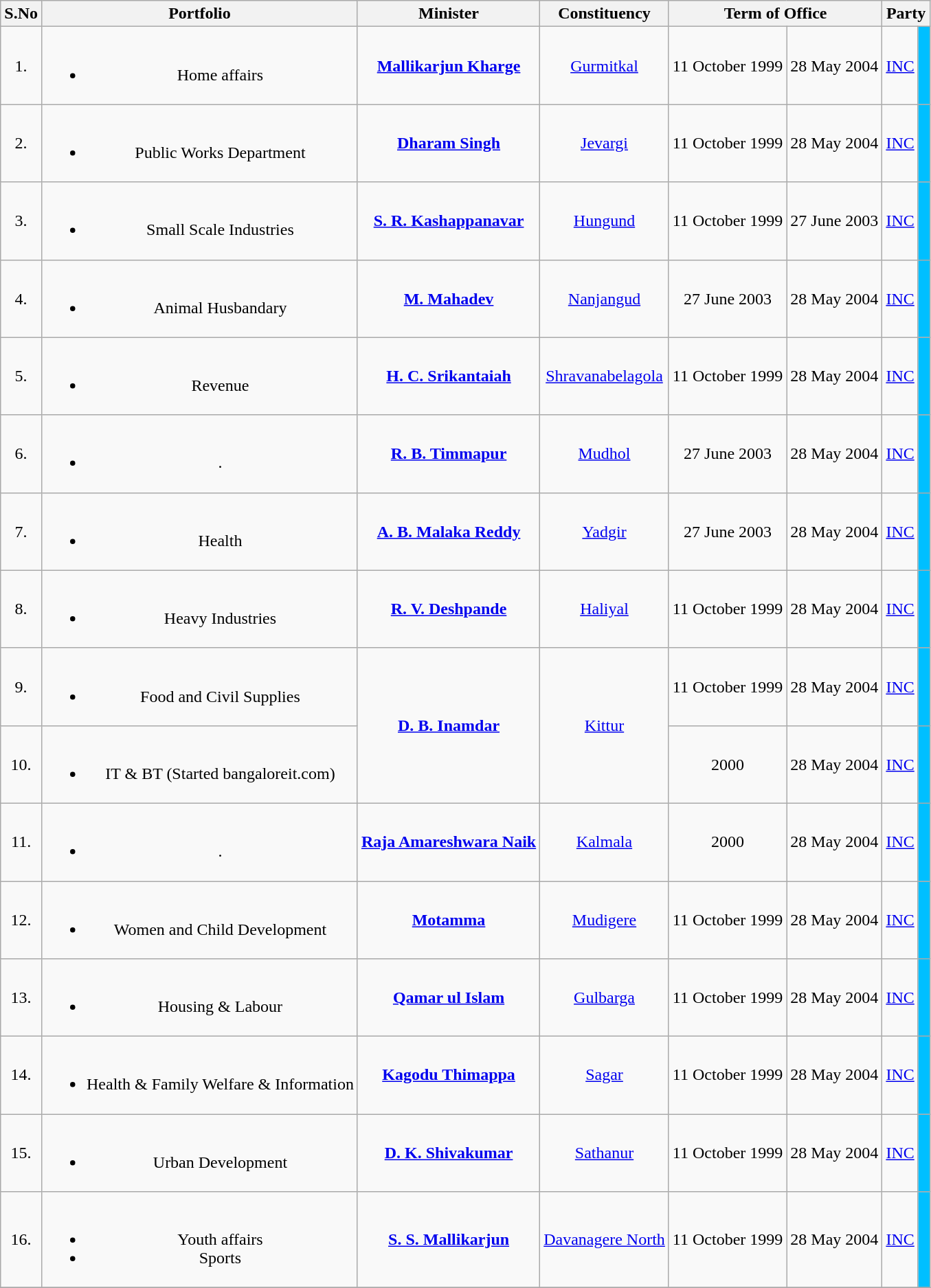<table class="wikitable sortable" style="text-align:center;">
<tr>
<th>S.No</th>
<th>Portfolio</th>
<th>Minister</th>
<th>Constituency</th>
<th colspan="2">Term of Office</th>
<th colspan="2" scope="col">Party</th>
</tr>
<tr>
<td>1.</td>
<td><br><ul><li>Home affairs</li></ul></td>
<td><strong><a href='#'>Mallikarjun Kharge</a></strong></td>
<td><a href='#'>Gurmitkal</a></td>
<td>11 October 1999</td>
<td>28 May 2004</td>
<td><a href='#'>INC</a></td>
<td width="4px" bgcolor="#00BFFF"></td>
</tr>
<tr>
<td>2.</td>
<td><br><ul><li>Public Works Department</li></ul></td>
<td><strong><a href='#'>Dharam Singh</a></strong></td>
<td><a href='#'>Jevargi</a></td>
<td>11 October 1999</td>
<td>28 May 2004</td>
<td><a href='#'>INC</a></td>
<td width="4px" bgcolor="#00BFFF"></td>
</tr>
<tr>
<td>3.</td>
<td><br><ul><li>Small Scale Industries</li></ul></td>
<td><strong><a href='#'>S. R. Kashappanavar</a></strong></td>
<td><a href='#'>Hungund</a></td>
<td>11 October 1999</td>
<td>27 June 2003</td>
<td><a href='#'>INC</a></td>
<td width="4px" bgcolor="#00BFFF"></td>
</tr>
<tr>
<td>4.</td>
<td><br><ul><li>Animal Husbandary</li></ul></td>
<td><strong><a href='#'>M. Mahadev</a></strong></td>
<td><a href='#'>Nanjangud</a></td>
<td>27 June 2003</td>
<td>28 May 2004</td>
<td><a href='#'>INC</a></td>
<td width="4px" bgcolor="#00BFFF"></td>
</tr>
<tr>
<td>5.</td>
<td><br><ul><li>Revenue</li></ul></td>
<td><strong><a href='#'>H. C. Srikantaiah</a></strong></td>
<td><a href='#'>Shravanabelagola</a></td>
<td>11 October 1999</td>
<td>28 May 2004</td>
<td><a href='#'>INC</a></td>
<td width="4px" bgcolor="#00BFFF"></td>
</tr>
<tr>
<td>6.</td>
<td><br><ul><li>.</li></ul></td>
<td><strong><a href='#'>R. B. Timmapur</a></strong></td>
<td><a href='#'>Mudhol</a></td>
<td>27 June 2003</td>
<td>28 May 2004</td>
<td><a href='#'>INC</a></td>
<td width="4px" bgcolor="#00BFFF"></td>
</tr>
<tr>
<td>7.</td>
<td><br><ul><li>Health</li></ul></td>
<td><a href='#'><strong>A. B. Malaka Reddy</strong></a><strong></strong></td>
<td><a href='#'>Yadgir</a></td>
<td>27 June 2003</td>
<td>28 May 2004</td>
<td><a href='#'>INC</a></td>
<td width="4px" bgcolor="#00BFFF"></td>
</tr>
<tr>
<td>8.</td>
<td><br><ul><li>Heavy Industries</li></ul></td>
<td><strong><a href='#'>R. V. Deshpande</a></strong></td>
<td><a href='#'>Haliyal</a></td>
<td>11 October 1999</td>
<td>28 May 2004</td>
<td><a href='#'>INC</a></td>
<td width="4px" bgcolor="#00BFFF"></td>
</tr>
<tr>
<td>9.</td>
<td><br><ul><li>Food and Civil Supplies</li></ul></td>
<td rowspan=2><strong><a href='#'>D. B. Inamdar</a></strong></td>
<td rowspan=2><a href='#'>Kittur</a></td>
<td>11 October 1999</td>
<td>28 May 2004</td>
<td><a href='#'>INC</a></td>
<td width="4px" bgcolor="#00BFFF"></td>
</tr>
<tr>
<td>10.</td>
<td><br><ul><li>IT & BT (Started bangaloreit.com)</li></ul></td>
<td>2000</td>
<td>28 May 2004</td>
<td><a href='#'>INC</a></td>
<td width="4px" bgcolor="#00BFFF"></td>
</tr>
<tr>
<td>11.</td>
<td><br><ul><li>.</li></ul></td>
<td><strong><a href='#'>Raja Amareshwara Naik</a></strong></td>
<td><a href='#'>Kalmala</a></td>
<td>2000</td>
<td>28 May 2004</td>
<td><a href='#'>INC</a></td>
<td width="4px" bgcolor="#00BFFF"></td>
</tr>
<tr>
<td>12.</td>
<td><br><ul><li>Women and Child Development</li></ul></td>
<td><strong><a href='#'>Motamma</a></strong></td>
<td><a href='#'>Mudigere</a></td>
<td>11 October 1999</td>
<td>28 May 2004</td>
<td><a href='#'>INC</a></td>
<td width="4px" bgcolor="#00BFFF"></td>
</tr>
<tr>
<td>13.</td>
<td><br><ul><li>Housing & Labour</li></ul></td>
<td><strong><a href='#'>Qamar ul Islam</a></strong></td>
<td><a href='#'>Gulbarga</a></td>
<td>11 October 1999</td>
<td>28 May 2004</td>
<td><a href='#'>INC</a></td>
<td width="4px" bgcolor="#00BFFF"></td>
</tr>
<tr>
<td>14.</td>
<td><br><ul><li>Health & Family Welfare & Information</li></ul></td>
<td><strong><a href='#'>Kagodu Thimappa</a></strong></td>
<td><a href='#'>Sagar</a></td>
<td>11 October 1999</td>
<td>28 May 2004</td>
<td><a href='#'>INC</a></td>
<td width="4px" bgcolor="#00BFFF"></td>
</tr>
<tr>
<td>15.</td>
<td><br><ul><li>Urban Development</li></ul></td>
<td><strong><a href='#'>D. K. Shivakumar</a></strong></td>
<td><a href='#'>Sathanur</a></td>
<td>11 October 1999</td>
<td>28 May 2004</td>
<td><a href='#'>INC</a></td>
<td width="4px" bgcolor="#00BFFF"></td>
</tr>
<tr>
<td>16.</td>
<td><br><ul><li>Youth affairs</li><li>Sports</li></ul></td>
<td><strong><a href='#'>S. S. Mallikarjun</a></strong></td>
<td><a href='#'>Davanagere North</a></td>
<td>11 October 1999</td>
<td>28 May 2004</td>
<td><a href='#'>INC</a></td>
<td width="4px" bgcolor="#00BFFF"></td>
</tr>
<tr>
</tr>
</table>
